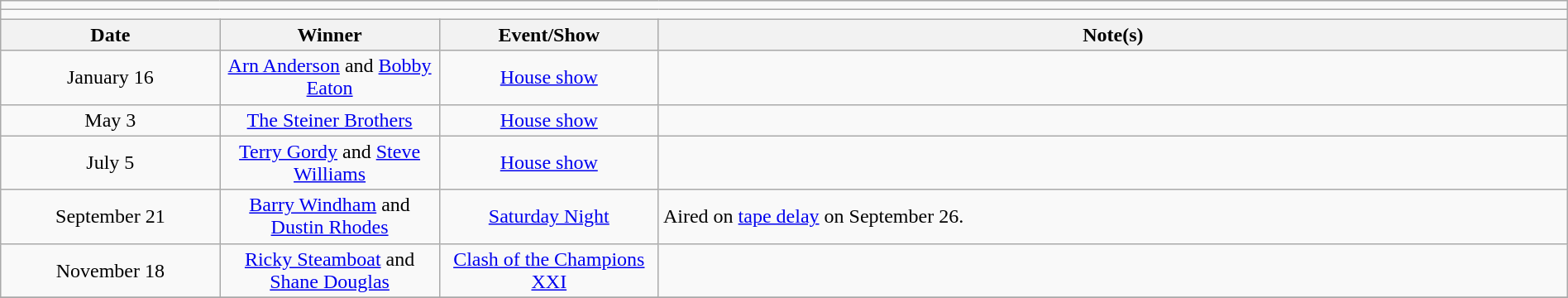<table class="wikitable" style="text-align:center; width:100%;">
<tr>
<td colspan="5"></td>
</tr>
<tr>
<td colspan="5"><strong></strong></td>
</tr>
<tr>
<th width=14%>Date</th>
<th width=14%>Winner</th>
<th width=14%>Event/Show</th>
<th width=58%>Note(s)</th>
</tr>
<tr>
<td>January 16</td>
<td><a href='#'>Arn Anderson</a> and <a href='#'>Bobby Eaton</a></td>
<td><a href='#'>House show</a></td>
<td align=left></td>
</tr>
<tr>
<td>May 3</td>
<td><a href='#'>The Steiner Brothers</a><br></td>
<td><a href='#'>House show</a></td>
<td align=left></td>
</tr>
<tr>
<td>July 5</td>
<td><a href='#'>Terry Gordy</a> and <a href='#'>Steve Williams</a></td>
<td><a href='#'>House show</a></td>
<td align=left></td>
</tr>
<tr>
<td>September 21</td>
<td><a href='#'>Barry Windham</a> and <a href='#'>Dustin Rhodes</a></td>
<td><a href='#'>Saturday Night</a></td>
<td align=left>Aired on <a href='#'>tape delay</a> on September 26.</td>
</tr>
<tr>
<td>November 18</td>
<td><a href='#'>Ricky Steamboat</a> and <a href='#'>Shane Douglas</a></td>
<td><a href='#'>Clash of the Champions XXI</a></td>
<td align=left></td>
</tr>
<tr>
</tr>
</table>
